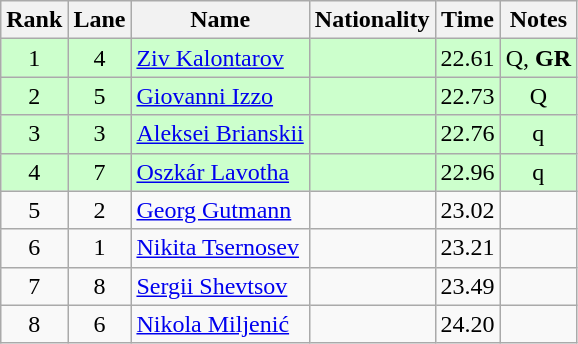<table class='wikitable sortable' style='text-align:center'>
<tr>
<th>Rank</th>
<th>Lane</th>
<th>Name</th>
<th>Nationality</th>
<th>Time</th>
<th>Notes</th>
</tr>
<tr bgcolor=ccffcc>
<td>1</td>
<td>4</td>
<td align=left><a href='#'>Ziv Kalontarov</a></td>
<td align=left></td>
<td>22.61</td>
<td>Q, <strong>GR</strong></td>
</tr>
<tr bgcolor=ccffcc>
<td>2</td>
<td>5</td>
<td align=left><a href='#'>Giovanni Izzo</a></td>
<td align=left></td>
<td>22.73</td>
<td>Q</td>
</tr>
<tr bgcolor=ccffcc>
<td>3</td>
<td>3</td>
<td align=left><a href='#'>Aleksei Brianskii</a></td>
<td align=left></td>
<td>22.76</td>
<td>q</td>
</tr>
<tr bgcolor=ccffcc>
<td>4</td>
<td>7</td>
<td align=left><a href='#'>Oszkár Lavotha</a></td>
<td align=left></td>
<td>22.96</td>
<td>q</td>
</tr>
<tr>
<td>5</td>
<td>2</td>
<td align=left><a href='#'>Georg Gutmann</a></td>
<td align=left></td>
<td>23.02</td>
<td></td>
</tr>
<tr>
<td>6</td>
<td>1</td>
<td align=left><a href='#'>Nikita Tsernosev</a></td>
<td align=left></td>
<td>23.21</td>
<td></td>
</tr>
<tr>
<td>7</td>
<td>8</td>
<td align=left><a href='#'>Sergii Shevtsov</a></td>
<td align=left></td>
<td>23.49</td>
<td></td>
</tr>
<tr>
<td>8</td>
<td>6</td>
<td align=left><a href='#'>Nikola Miljenić</a></td>
<td align=left></td>
<td>24.20</td>
<td></td>
</tr>
</table>
